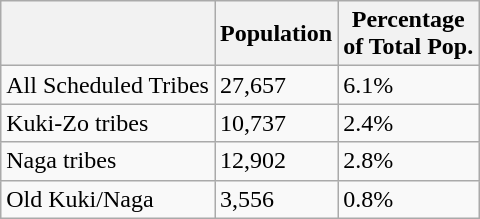<table class="wikitable">
<tr>
<th></th>
<th>Population</th>
<th>Percentage<br>of Total Pop.</th>
</tr>
<tr>
<td>All Scheduled Tribes</td>
<td>27,657</td>
<td>6.1%</td>
</tr>
<tr>
<td>Kuki-Zo tribes</td>
<td>10,737</td>
<td>2.4%</td>
</tr>
<tr>
<td>Naga tribes</td>
<td>12,902</td>
<td>2.8%</td>
</tr>
<tr>
<td>Old Kuki/Naga</td>
<td>3,556</td>
<td>0.8%</td>
</tr>
</table>
